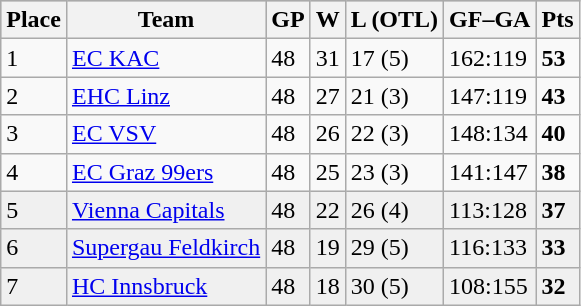<table class="wikitable">
<tr style="background-color:#c0c0c0;">
<th>Place</th>
<th>Team</th>
<th>GP</th>
<th>W</th>
<th>L (OTL)</th>
<th>GF–GA</th>
<th>Pts</th>
</tr>
<tr>
<td>1</td>
<td><a href='#'>EC KAC</a></td>
<td>48</td>
<td>31</td>
<td>17 (5)</td>
<td>162:119</td>
<td><strong>53</strong></td>
</tr>
<tr>
<td>2</td>
<td><a href='#'>EHC Linz</a></td>
<td>48</td>
<td>27</td>
<td>21 (3)</td>
<td>147:119</td>
<td><strong>43</strong></td>
</tr>
<tr>
<td>3</td>
<td><a href='#'>EC VSV</a></td>
<td>48</td>
<td>26</td>
<td>22 (3)</td>
<td>148:134</td>
<td><strong>40</strong></td>
</tr>
<tr>
<td>4</td>
<td><a href='#'>EC Graz 99ers</a></td>
<td>48</td>
<td>25</td>
<td>23 (3)</td>
<td>141:147</td>
<td><strong>38</strong></td>
</tr>
<tr bgcolor="#f0f0f0">
<td>5</td>
<td><a href='#'>Vienna Capitals</a></td>
<td>48</td>
<td>22</td>
<td>26 (4)</td>
<td>113:128</td>
<td><strong>37</strong></td>
</tr>
<tr bgcolor="#f0f0f0">
<td>6</td>
<td><a href='#'>Supergau Feldkirch</a></td>
<td>48</td>
<td>19</td>
<td>29 (5)</td>
<td>116:133</td>
<td><strong>33</strong></td>
</tr>
<tr bgcolor="#f0f0f0">
<td>7</td>
<td><a href='#'>HC Innsbruck</a></td>
<td>48</td>
<td>18</td>
<td>30 (5)</td>
<td>108:155</td>
<td><strong>32</strong></td>
</tr>
</table>
